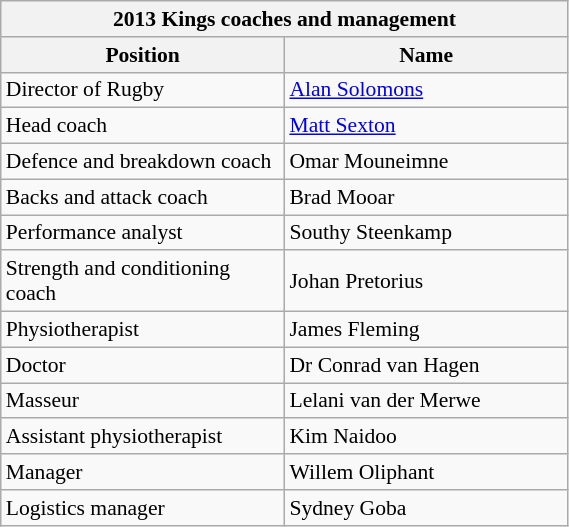<table class="wikitable sortable" style="text-align:left; font-size:90%; width:30%">
<tr>
<th colspan=100%>2013 Kings coaches and management</th>
</tr>
<tr>
<th style="width:50%;">Position</th>
<th style="width:50%;">Name</th>
</tr>
<tr>
<td>Director of Rugby</td>
<td><a href='#'>Alan Solomons</a></td>
</tr>
<tr>
<td>Head coach</td>
<td><a href='#'>Matt Sexton</a></td>
</tr>
<tr>
<td>Defence and breakdown coach</td>
<td>Omar Mouneimne</td>
</tr>
<tr>
<td>Backs and attack coach</td>
<td>Brad Mooar</td>
</tr>
<tr>
<td>Performance analyst</td>
<td>Southy Steenkamp</td>
</tr>
<tr>
<td>Strength and conditioning coach</td>
<td>Johan Pretorius</td>
</tr>
<tr>
<td>Physiotherapist</td>
<td>James Fleming</td>
</tr>
<tr>
<td>Doctor</td>
<td>Dr Conrad van Hagen</td>
</tr>
<tr>
<td>Masseur</td>
<td>Lelani van der Merwe</td>
</tr>
<tr>
<td>Assistant physiotherapist</td>
<td>Kim Naidoo</td>
</tr>
<tr>
<td>Manager</td>
<td>Willem Oliphant</td>
</tr>
<tr>
<td>Logistics manager</td>
<td>Sydney Goba</td>
</tr>
</table>
